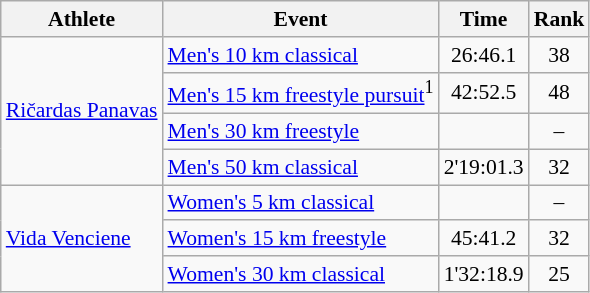<table class="wikitable" border="1" style="font-size:90%">
<tr>
<th>Athlete</th>
<th>Event</th>
<th>Time</th>
<th>Rank</th>
</tr>
<tr>
<td rowspan="4"><a href='#'>Ričardas Panavas</a></td>
<td><a href='#'>Men's 10 km classical</a></td>
<td align=center>26:46.1</td>
<td align=center>38</td>
</tr>
<tr>
<td><a href='#'>Men's 15 km freestyle pursuit</a><sup>1</sup></td>
<td align=center>42:52.5</td>
<td align=center>48</td>
</tr>
<tr>
<td><a href='#'>Men's 30 km freestyle</a></td>
<td align=center></td>
<td align=center>–</td>
</tr>
<tr>
<td><a href='#'>Men's 50 km classical</a></td>
<td align=center>2'19:01.3</td>
<td align=center>32</td>
</tr>
<tr>
<td rowspan="3"><a href='#'>Vida Venciene</a></td>
<td><a href='#'>Women's 5 km classical</a></td>
<td align=center></td>
<td align=center>–</td>
</tr>
<tr>
<td><a href='#'>Women's 15 km freestyle</a></td>
<td align=center>45:41.2</td>
<td align=center>32</td>
</tr>
<tr>
<td><a href='#'>Women's 30 km classical</a></td>
<td align=center>1'32:18.9</td>
<td align=center>25</td>
</tr>
</table>
